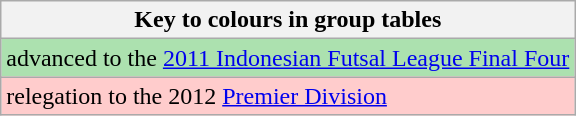<table class="wikitable">
<tr>
<th>Key to colours in group tables</th>
</tr>
<tr bgcolor=#ACE1AF>
<td>advanced to the <a href='#'>2011 Indonesian Futsal League Final Four</a></td>
</tr>
<tr bgcolor=#FFCCCC>
<td>relegation to the 2012 <a href='#'>Premier Division</a></td>
</tr>
</table>
